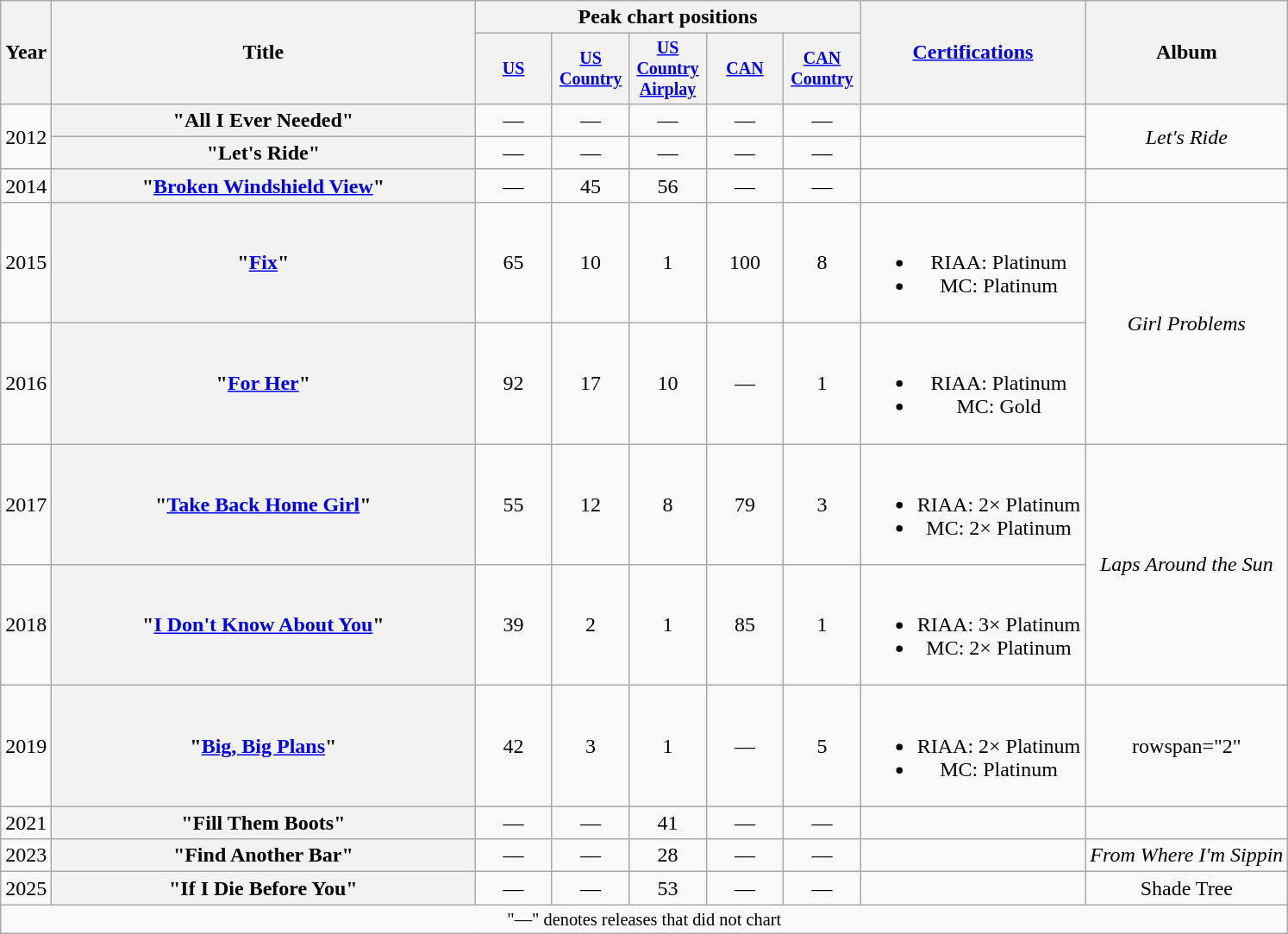<table class="wikitable plainrowheaders" style="text-align:center;">
<tr>
<th scope="col" rowspan="2">Year</th>
<th scope="col" rowspan="2" style="width:20em;">Title</th>
<th scope="col" colspan="5">Peak chart positions</th>
<th scope="col" rowspan="2"><a href='#'>Certifications</a></th>
<th scope="col" rowspan="2">Album</th>
</tr>
<tr style="font-size:smaller;">
<th scope="col" style="width:4em;"><a href='#'>US</a><br></th>
<th scope="col" style="width:4em;"><a href='#'>US Country</a><br></th>
<th scope="col" style="width:4em;"><a href='#'>US Country Airplay</a><br></th>
<th scope="col" style="width:4em;"><a href='#'>CAN</a><br></th>
<th scope="col" style="width:4em;"><a href='#'>CAN Country</a><br></th>
</tr>
<tr>
<td rowspan="2">2012</td>
<th scope="row">"All I Ever Needed"<br></th>
<td>—</td>
<td>—</td>
<td>—</td>
<td>—</td>
<td>—</td>
<td></td>
<td rowspan="2"><em>Let's Ride</em></td>
</tr>
<tr>
<th scope="row">"Let's Ride"<br></th>
<td>—</td>
<td>—</td>
<td>—</td>
<td>—</td>
<td>—</td>
<td></td>
</tr>
<tr>
<td>2014</td>
<th scope="row">"<a href='#'>Broken Windshield View</a>"</th>
<td>—</td>
<td>45</td>
<td>56</td>
<td>—</td>
<td>—</td>
<td></td>
<td></td>
</tr>
<tr>
<td>2015</td>
<th scope="row">"<a href='#'>Fix</a>"</th>
<td>65</td>
<td>10</td>
<td>1</td>
<td>100</td>
<td>8</td>
<td><br><ul><li>RIAA: Platinum</li><li>MC: Platinum</li></ul></td>
<td rowspan="2"><em>Girl Problems</em></td>
</tr>
<tr>
<td>2016</td>
<th scope="row">"<a href='#'>For Her</a>"</th>
<td>92</td>
<td>17</td>
<td>10</td>
<td>—</td>
<td>1</td>
<td><br><ul><li>RIAA: Platinum</li><li>MC: Gold</li></ul></td>
</tr>
<tr>
<td>2017</td>
<th scope="row">"<a href='#'>Take Back Home Girl</a>"<br></th>
<td>55</td>
<td>12</td>
<td>8</td>
<td>79</td>
<td>3</td>
<td><br><ul><li>RIAA: 2× Platinum</li><li>MC: 2× Platinum</li></ul></td>
<td rowspan="2"><em>Laps Around the Sun</em></td>
</tr>
<tr>
<td>2018</td>
<th scope="row">"<a href='#'>I Don't Know About You</a>"</th>
<td>39</td>
<td>2</td>
<td>1</td>
<td>85</td>
<td>1</td>
<td><br><ul><li>RIAA: 3× Platinum</li><li>MC: 2× Platinum</li></ul></td>
</tr>
<tr>
<td>2019</td>
<th scope="row">"<a href='#'>Big, Big Plans</a>"</th>
<td>42</td>
<td>3</td>
<td>1</td>
<td>—</td>
<td>5</td>
<td><br><ul><li>RIAA: 2× Platinum</li><li>MC: Platinum</li></ul></td>
<td>rowspan="2" </td>
</tr>
<tr>
<td>2021</td>
<th scope="row">"Fill Them Boots"</th>
<td>—</td>
<td>—</td>
<td>41</td>
<td>—</td>
<td>—</td>
<td></td>
</tr>
<tr>
<td>2023</td>
<th scope="row">"Find Another Bar"</th>
<td>—</td>
<td>—</td>
<td>28</td>
<td>—</td>
<td>—</td>
<td></td>
<td><em>From Where I'm Sippin<strong></td>
</tr>
<tr>
<td>2025</td>
<th scope="row">"If I Die Before You"</th>
<td>—</td>
<td>—</td>
<td>53</td>
<td>—</td>
<td>—</td>
<td></td>
<td></em>Shade Tree<em></td>
</tr>
<tr>
<td colspan="10" style="font-size:85%">"—" denotes releases that did not chart</td>
</tr>
</table>
